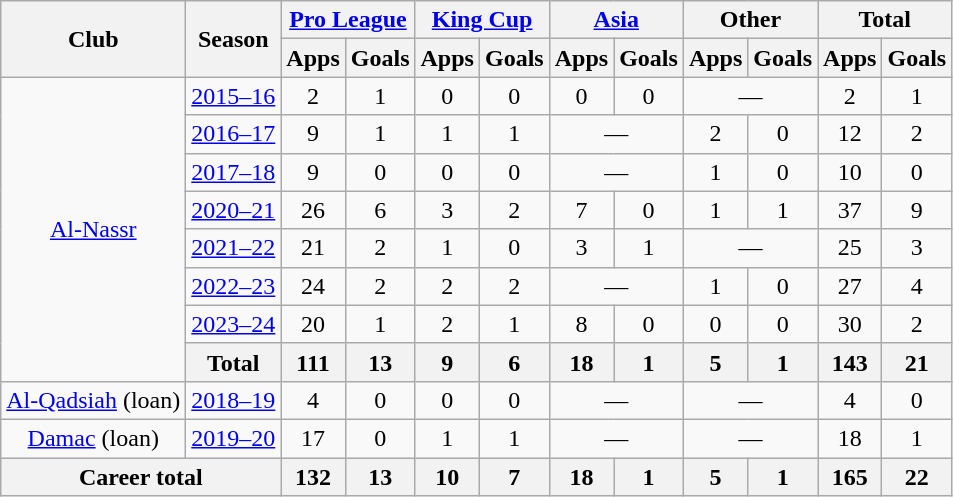<table class="wikitable" style="text-align: center;">
<tr>
<th rowspan="2">Club</th>
<th rowspan="2">Season</th>
<th colspan="2"><a href='#'>Pro League</a></th>
<th colspan="2"><a href='#'>King Cup</a></th>
<th colspan="2"><a href='#'>Asia</a></th>
<th colspan="2">Other</th>
<th colspan="2">Total</th>
</tr>
<tr>
<th>Apps</th>
<th>Goals</th>
<th>Apps</th>
<th>Goals</th>
<th>Apps</th>
<th>Goals</th>
<th>Apps</th>
<th>Goals</th>
<th>Apps</th>
<th>Goals</th>
</tr>
<tr>
<td rowspan="8"><a href='#'>Al-Nassr</a></td>
<td><a href='#'>2015–16</a></td>
<td>2</td>
<td>1</td>
<td>0</td>
<td>0</td>
<td>0</td>
<td>0</td>
<td colspan="2">—</td>
<td>2</td>
<td>1</td>
</tr>
<tr>
<td><a href='#'>2016–17</a></td>
<td>9</td>
<td>1</td>
<td>1</td>
<td>1</td>
<td colspan="2">—</td>
<td>2</td>
<td>0</td>
<td>12</td>
<td>2</td>
</tr>
<tr>
<td><a href='#'>2017–18</a></td>
<td>9</td>
<td>0</td>
<td>0</td>
<td>0</td>
<td colspan="2">—</td>
<td>1</td>
<td>0</td>
<td>10</td>
<td>0</td>
</tr>
<tr>
<td><a href='#'>2020–21</a></td>
<td>26</td>
<td>6</td>
<td>3</td>
<td>2</td>
<td>7</td>
<td>0</td>
<td>1</td>
<td>1</td>
<td>37</td>
<td>9</td>
</tr>
<tr>
<td><a href='#'>2021–22</a></td>
<td>21</td>
<td>2</td>
<td>1</td>
<td>0</td>
<td>3</td>
<td>1</td>
<td colspan="2">—</td>
<td>25</td>
<td>3</td>
</tr>
<tr>
<td><a href='#'>2022–23</a></td>
<td>24</td>
<td>2</td>
<td>2</td>
<td>2</td>
<td colspan="2">—</td>
<td>1</td>
<td>0</td>
<td>27</td>
<td>4</td>
</tr>
<tr>
<td><a href='#'>2023–24</a></td>
<td>20</td>
<td>1</td>
<td>2</td>
<td>1</td>
<td>8</td>
<td>0</td>
<td>0</td>
<td>0</td>
<td>30</td>
<td>2</td>
</tr>
<tr>
<th>Total</th>
<th>111</th>
<th>13</th>
<th>9</th>
<th>6</th>
<th>18</th>
<th>1</th>
<th>5</th>
<th>1</th>
<th>143</th>
<th>21</th>
</tr>
<tr>
<td><a href='#'>Al-Qadsiah</a> (loan)</td>
<td><a href='#'>2018–19</a></td>
<td>4</td>
<td>0</td>
<td>0</td>
<td>0</td>
<td colspan="2">—</td>
<td colspan="2">—</td>
<td>4</td>
<td>0</td>
</tr>
<tr>
<td><a href='#'>Damac</a> (loan)</td>
<td><a href='#'>2019–20</a></td>
<td>17</td>
<td>0</td>
<td>1</td>
<td>1</td>
<td colspan="2">—</td>
<td colspan="2">—</td>
<td>18</td>
<td>1</td>
</tr>
<tr>
<th colspan=2>Career total</th>
<th>132</th>
<th>13</th>
<th>10</th>
<th>7</th>
<th>18</th>
<th>1</th>
<th>5</th>
<th>1</th>
<th>165</th>
<th>22</th>
</tr>
</table>
